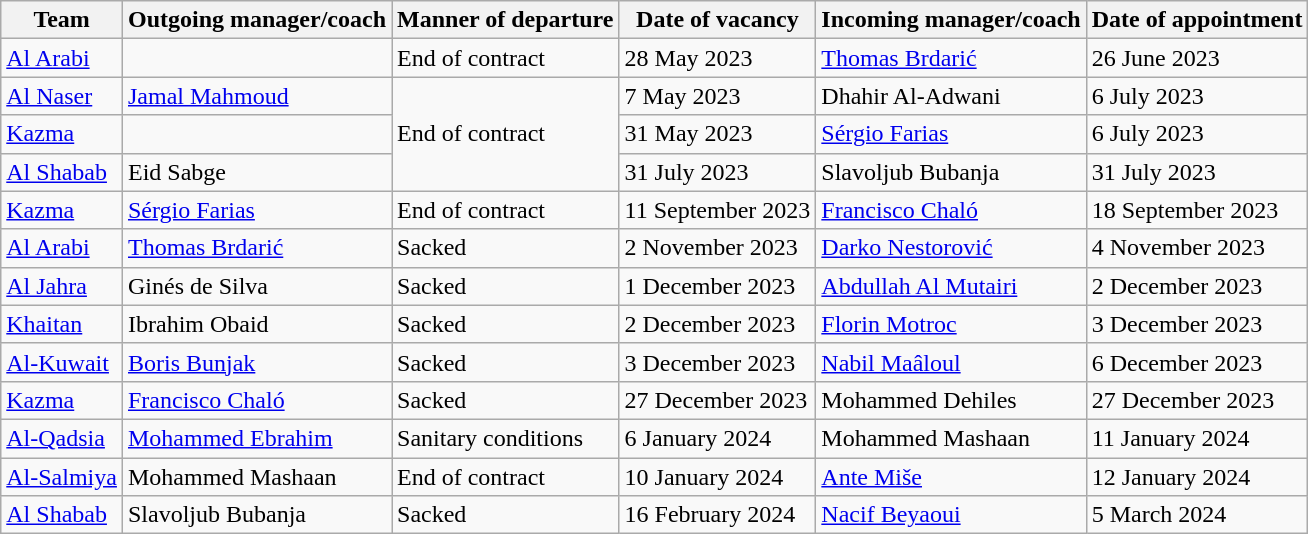<table class="wikitable">
<tr>
<th>Team</th>
<th>Outgoing manager/coach</th>
<th>Manner of departure</th>
<th>Date of vacancy</th>
<th>Incoming manager/coach</th>
<th>Date of appointment</th>
</tr>
<tr>
<td><a href='#'>Al Arabi</a></td>
<td></td>
<td>End of contract</td>
<td>28 May 2023</td>
<td> <a href='#'>Thomas Brdarić</a></td>
<td>26 June 2023</td>
</tr>
<tr>
<td><a href='#'>Al Naser</a></td>
<td> <a href='#'>Jamal Mahmoud</a></td>
<td rowspan="3">End of contract</td>
<td>7 May 2023</td>
<td> Dhahir Al-Adwani</td>
<td>6 July 2023</td>
</tr>
<tr>
<td><a href='#'>Kazma</a></td>
<td></td>
<td>31 May 2023</td>
<td> <a href='#'>Sérgio Farias</a></td>
<td>6 July 2023</td>
</tr>
<tr>
<td><a href='#'>Al Shabab</a></td>
<td> Eid Sabge</td>
<td>31 July 2023</td>
<td> Slavoljub Bubanja</td>
<td>31 July 2023</td>
</tr>
<tr>
<td><a href='#'>Kazma</a></td>
<td> <a href='#'>Sérgio Farias</a></td>
<td rowspan="1">End of contract</td>
<td>11 September 2023</td>
<td> <a href='#'>Francisco Chaló</a></td>
<td>18 September 2023</td>
</tr>
<tr>
<td><a href='#'>Al Arabi</a></td>
<td> <a href='#'>Thomas Brdarić</a></td>
<td>Sacked</td>
<td>2 November 2023</td>
<td> <a href='#'>Darko Nestorović</a></td>
<td>4 November 2023</td>
</tr>
<tr>
<td><a href='#'>Al Jahra</a></td>
<td> Ginés de Silva</td>
<td>Sacked</td>
<td>1 December 2023</td>
<td> <a href='#'>Abdullah Al Mutairi</a></td>
<td>2 December 2023</td>
</tr>
<tr>
<td><a href='#'>Khaitan</a></td>
<td> Ibrahim Obaid</td>
<td>Sacked</td>
<td>2 December 2023</td>
<td> <a href='#'>Florin Motroc</a></td>
<td>3 December 2023</td>
</tr>
<tr>
<td><a href='#'>Al-Kuwait</a></td>
<td> <a href='#'>Boris Bunjak</a></td>
<td>Sacked</td>
<td>3 December 2023</td>
<td>  <a href='#'>Nabil Maâloul</a></td>
<td>6 December 2023</td>
</tr>
<tr>
<td><a href='#'>Kazma</a></td>
<td> <a href='#'>Francisco Chaló</a></td>
<td>Sacked</td>
<td>27 December 2023</td>
<td> Mohammed Dehiles</td>
<td>27 December 2023</td>
</tr>
<tr>
<td><a href='#'>Al-Qadsia</a></td>
<td> <a href='#'>Mohammed Ebrahim</a></td>
<td>Sanitary conditions</td>
<td>6 January  2024</td>
<td> Mohammed Mashaan</td>
<td>11 January  2024</td>
</tr>
<tr>
<td><a href='#'>Al-Salmiya</a></td>
<td> Mohammed Mashaan</td>
<td>End of contract</td>
<td>10 January  2024</td>
<td> <a href='#'>Ante Miše</a></td>
<td>12 January  2024</td>
</tr>
<tr>
<td><a href='#'>Al Shabab</a></td>
<td> Slavoljub Bubanja</td>
<td>Sacked</td>
<td>16 February 2024</td>
<td> <a href='#'>Nacif Beyaoui</a></td>
<td>5 March 2024</td>
</tr>
</table>
